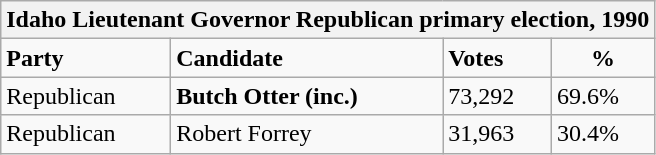<table class="wikitable">
<tr>
<th colspan="4">Idaho Lieutenant Governor Republican primary election, 1990 </th>
</tr>
<tr>
<td><strong>Party</strong></td>
<td><strong>Candidate</strong></td>
<td><strong>Votes</strong></td>
<td align=center><strong>%</strong></td>
</tr>
<tr>
<td>Republican</td>
<td><strong>Butch Otter (inc.)</strong></td>
<td>73,292</td>
<td>69.6%</td>
</tr>
<tr>
<td>Republican</td>
<td>Robert Forrey </td>
<td>31,963</td>
<td>30.4%</td>
</tr>
</table>
